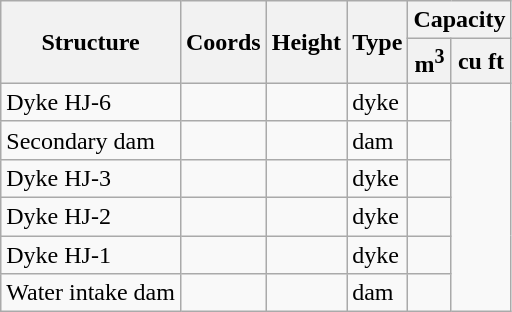<table class="wikitable sortable">
<tr>
<th rowspan=2>Structure</th>
<th rowspan=2>Coords</th>
<th rowspan=2>Height</th>
<th rowspan=2>Type</th>
<th colspan=2>Capacity</th>
</tr>
<tr>
<th>m<sup>3</sup></th>
<th>cu ft</th>
</tr>
<tr>
<td>Dyke HJ-6</td>
<td></td>
<td></td>
<td>dyke</td>
<td></td>
</tr>
<tr>
<td>Secondary dam</td>
<td></td>
<td></td>
<td>dam</td>
<td></td>
</tr>
<tr>
<td>Dyke HJ-3</td>
<td></td>
<td></td>
<td>dyke</td>
<td></td>
</tr>
<tr>
<td>Dyke HJ-2</td>
<td></td>
<td></td>
<td>dyke</td>
<td></td>
</tr>
<tr>
<td>Dyke HJ-1</td>
<td></td>
<td></td>
<td>dyke</td>
<td></td>
</tr>
<tr>
<td>Water intake dam</td>
<td></td>
<td></td>
<td>dam</td>
<td></td>
</tr>
</table>
